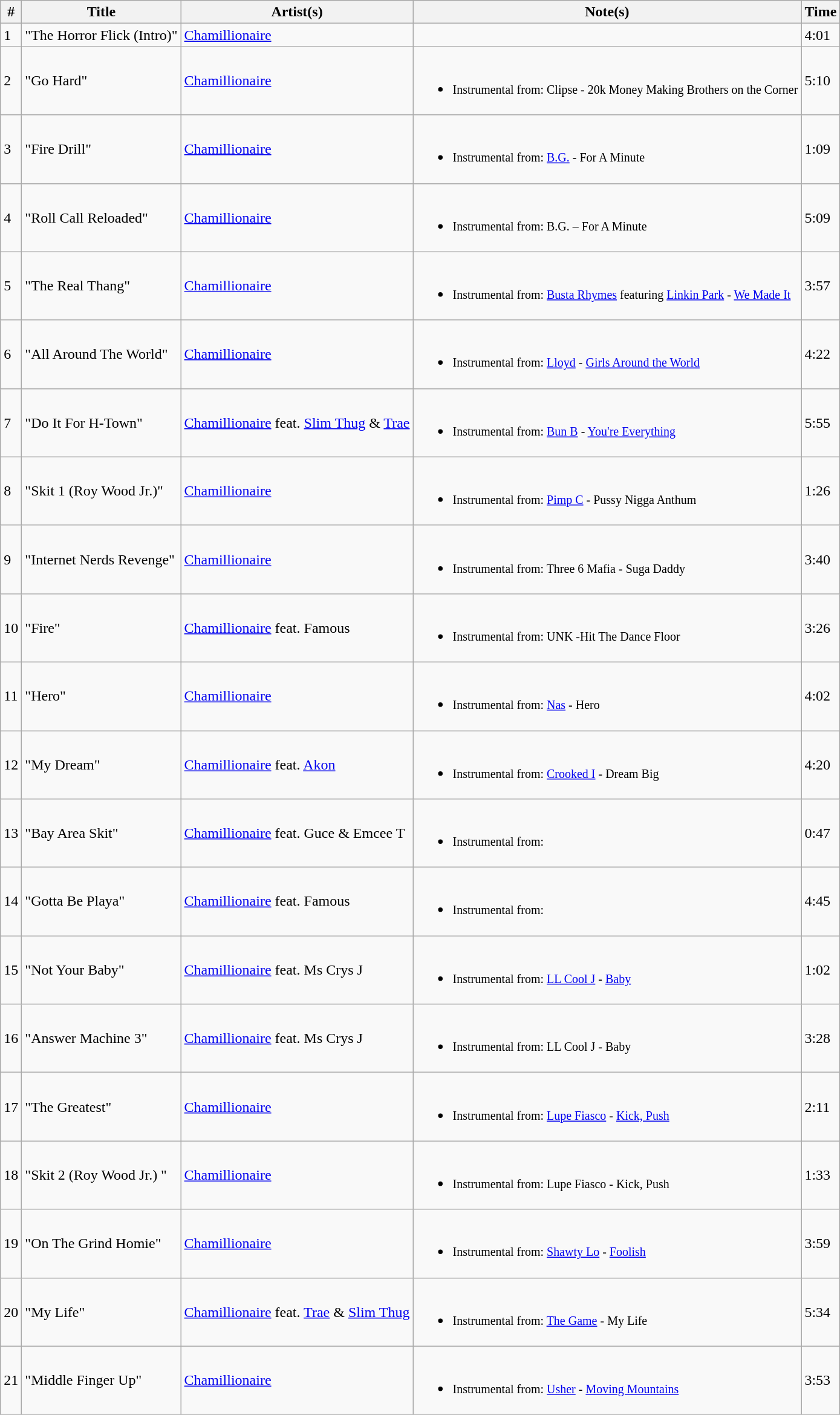<table class="wikitable">
<tr>
<th align="center">#</th>
<th align="center">Title</th>
<th align="center">Artist(s)</th>
<th align="center">Note(s)</th>
<th align="center">Time</th>
</tr>
<tr>
<td>1</td>
<td>"The Horror Flick (Intro)"</td>
<td><a href='#'>Chamillionaire</a></td>
<td></td>
<td>4:01</td>
</tr>
<tr>
<td>2</td>
<td>"Go Hard"</td>
<td><a href='#'>Chamillionaire</a></td>
<td><br><ul><li><small>Instrumental from: Clipse - 20k Money Making Brothers on the Corner</small></li></ul></td>
<td>5:10</td>
</tr>
<tr>
<td>3</td>
<td>"Fire Drill"</td>
<td><a href='#'>Chamillionaire</a></td>
<td><br><ul><li><small>Instrumental from: <a href='#'>B.G.</a> - For A Minute</small></li></ul></td>
<td>1:09</td>
</tr>
<tr>
<td>4</td>
<td>"Roll Call Reloaded"</td>
<td><a href='#'>Chamillionaire</a></td>
<td><br><ul><li><small>Instrumental from: B.G. – For A Minute</small></li></ul></td>
<td>5:09</td>
</tr>
<tr>
<td>5</td>
<td>"The Real Thang"</td>
<td><a href='#'>Chamillionaire</a></td>
<td><br><ul><li><small>Instrumental from: <a href='#'>Busta Rhymes</a> featuring <a href='#'>Linkin Park</a> - <a href='#'>We Made It</a></small></li></ul></td>
<td>3:57</td>
</tr>
<tr>
<td>6</td>
<td>"All Around The World"</td>
<td><a href='#'>Chamillionaire</a></td>
<td><br><ul><li><small>Instrumental from: <a href='#'>Lloyd</a> - <a href='#'>Girls Around the World</a></small></li></ul></td>
<td>4:22</td>
</tr>
<tr>
<td>7</td>
<td>"Do It For H-Town"</td>
<td><a href='#'>Chamillionaire</a> feat. <a href='#'>Slim Thug</a> & <a href='#'>Trae</a></td>
<td><br><ul><li><small>Instrumental from: <a href='#'>Bun B</a> - <a href='#'>You're Everything</a> </small></li></ul></td>
<td>5:55</td>
</tr>
<tr>
<td>8</td>
<td>"Skit 1 (Roy Wood Jr.)"</td>
<td><a href='#'>Chamillionaire</a></td>
<td><br><ul><li><small>Instrumental from: <a href='#'>Pimp C</a> - Pussy Nigga Anthum</small></li></ul></td>
<td>1:26</td>
</tr>
<tr>
<td>9</td>
<td>"Internet Nerds Revenge"</td>
<td><a href='#'>Chamillionaire</a></td>
<td><br><ul><li><small>Instrumental from: Three 6 Mafia - Suga Daddy</small></li></ul></td>
<td>3:40</td>
</tr>
<tr>
<td>10</td>
<td>"Fire"</td>
<td><a href='#'>Chamillionaire</a> feat. Famous</td>
<td><br><ul><li><small>Instrumental from: UNK -Hit The Dance Floor</small></li></ul></td>
<td>3:26</td>
</tr>
<tr>
<td>11</td>
<td>"Hero"</td>
<td><a href='#'>Chamillionaire</a></td>
<td><br><ul><li><small>Instrumental from: <a href='#'>Nas</a> - Hero</small></li></ul></td>
<td>4:02</td>
</tr>
<tr>
<td>12</td>
<td>"My Dream"</td>
<td><a href='#'>Chamillionaire</a> feat. <a href='#'>Akon</a></td>
<td><br><ul><li><small>Instrumental from: <a href='#'>Crooked I</a> - Dream Big</small></li></ul></td>
<td>4:20</td>
</tr>
<tr>
<td>13</td>
<td>"Bay Area Skit"</td>
<td><a href='#'>Chamillionaire</a> feat. Guce & Emcee T</td>
<td><br><ul><li><small>Instrumental from: </small></li></ul></td>
<td>0:47</td>
</tr>
<tr>
<td>14</td>
<td>"Gotta Be Playa"</td>
<td><a href='#'>Chamillionaire</a> feat. Famous</td>
<td><br><ul><li><small>Instrumental from: </small></li></ul></td>
<td>4:45</td>
</tr>
<tr>
<td>15</td>
<td>"Not Your Baby"</td>
<td><a href='#'>Chamillionaire</a> feat. Ms Crys J</td>
<td><br><ul><li><small>Instrumental from:  <a href='#'>LL Cool J</a> - <a href='#'>Baby</a></small></li></ul></td>
<td>1:02</td>
</tr>
<tr>
<td>16</td>
<td>"Answer Machine 3"</td>
<td><a href='#'>Chamillionaire</a> feat. Ms Crys J</td>
<td><br><ul><li><small>Instrumental from:  LL Cool J - Baby</small></li></ul></td>
<td>3:28</td>
</tr>
<tr>
<td>17</td>
<td>"The Greatest"</td>
<td><a href='#'>Chamillionaire</a></td>
<td><br><ul><li><small>Instrumental from: <a href='#'>Lupe Fiasco</a> - <a href='#'>Kick, Push</a></small></li></ul></td>
<td>2:11</td>
</tr>
<tr>
<td>18</td>
<td>"Skit 2 (Roy Wood Jr.) "</td>
<td><a href='#'>Chamillionaire</a></td>
<td><br><ul><li><small>Instrumental from: Lupe Fiasco - Kick, Push</small></li></ul></td>
<td>1:33</td>
</tr>
<tr>
<td>19</td>
<td>"On The Grind Homie"</td>
<td><a href='#'>Chamillionaire</a></td>
<td><br><ul><li><small>Instrumental from:  <a href='#'>Shawty Lo</a> - <a href='#'>Foolish</a></small></li></ul></td>
<td>3:59</td>
</tr>
<tr>
<td>20</td>
<td>"My Life"</td>
<td><a href='#'>Chamillionaire</a> feat. <a href='#'>Trae</a> & <a href='#'>Slim Thug</a></td>
<td><br><ul><li><small>Instrumental from: <a href='#'>The Game</a> - My Life</small></li></ul></td>
<td>5:34</td>
</tr>
<tr>
<td>21</td>
<td>"Middle Finger Up"</td>
<td><a href='#'>Chamillionaire</a></td>
<td><br><ul><li><small>Instrumental from: <a href='#'>Usher</a> - <a href='#'>Moving Mountains</a></small></li></ul></td>
<td>3:53</td>
</tr>
</table>
